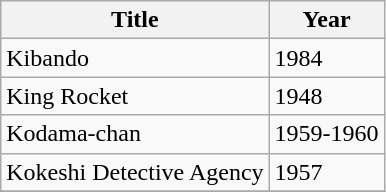<table class="wikitable">
<tr>
<th>Title</th>
<th>Year</th>
</tr>
<tr>
<td>Kibando</td>
<td>1984</td>
</tr>
<tr>
<td>King Rocket</td>
<td>1948</td>
</tr>
<tr>
<td>Kodama-chan</td>
<td>1959-1960</td>
</tr>
<tr>
<td>Kokeshi Detective Agency</td>
<td>1957</td>
</tr>
<tr>
</tr>
</table>
